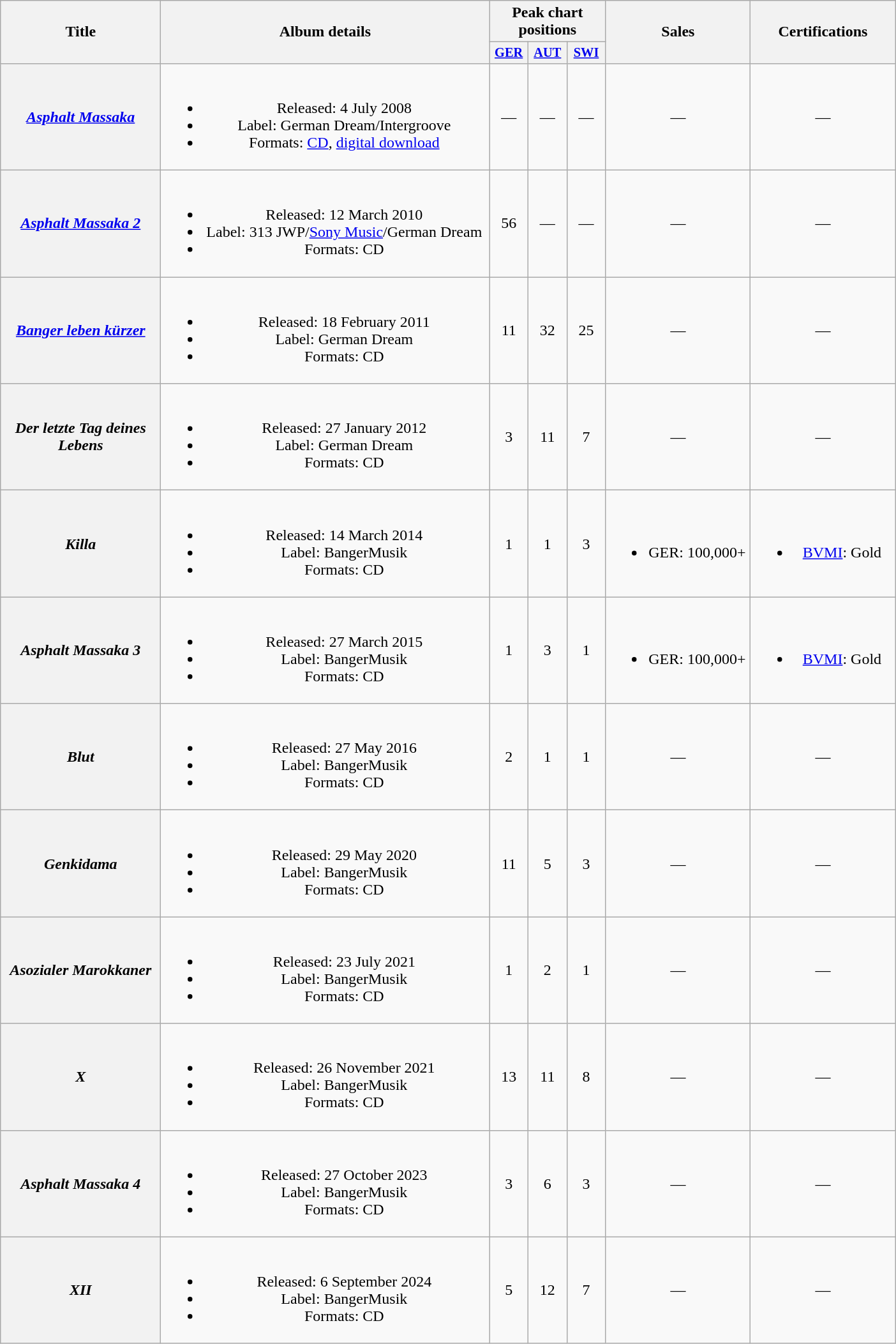<table class="wikitable plainrowheaders" style="text-align:center;">
<tr>
<th scope="col" rowspan="2" style="width:10em;">Title</th>
<th scope="col" rowspan="2" style="width:21em;">Album details</th>
<th scope="col" colspan="3">Peak chart positions</th>
<th scope="col" rowspan="2" style="width:9em;">Sales</th>
<th scope="col" rowspan="2" style="width:9em;">Certifications</th>
</tr>
<tr>
<th style="width:2.5em; font-size:85%"><a href='#'>GER</a><br></th>
<th style="width:2.5em; font-size:85%"><a href='#'>AUT</a><br></th>
<th style="width:2.5em; font-size:85%"><a href='#'>SWI</a><br></th>
</tr>
<tr>
<th scope="row"><em><a href='#'>Asphalt Massaka</a></em></th>
<td><br><ul><li>Released: 4 July 2008</li><li>Label: German Dream/Intergroove</li><li>Formats: <a href='#'>CD</a>, <a href='#'>digital download</a></li></ul></td>
<td>—</td>
<td>—</td>
<td>—</td>
<td>—</td>
<td>—</td>
</tr>
<tr>
<th scope="row"><em><a href='#'>Asphalt Massaka 2</a></em></th>
<td><br><ul><li>Released: 12 March 2010</li><li>Label: 313 JWP/<a href='#'>Sony Music</a>/German Dream</li><li>Formats: CD</li></ul></td>
<td>56</td>
<td>—</td>
<td>—</td>
<td>—</td>
<td>—</td>
</tr>
<tr>
<th scope="row"><em><a href='#'>Banger leben kürzer</a></em></th>
<td><br><ul><li>Released: 18 February 2011</li><li>Label: German Dream</li><li>Formats: CD</li></ul></td>
<td>11</td>
<td>32</td>
<td>25</td>
<td>—</td>
<td>—</td>
</tr>
<tr>
<th scope="row"><em>Der letzte Tag deines Lebens</em></th>
<td><br><ul><li>Released: 27 January 2012</li><li>Label: German Dream</li><li>Formats: CD</li></ul></td>
<td>3</td>
<td>11</td>
<td>7</td>
<td>—</td>
<td>—</td>
</tr>
<tr>
<th scope="row"><em>Killa</em></th>
<td><br><ul><li>Released: 14 March 2014</li><li>Label: BangerMusik</li><li>Formats: CD</li></ul></td>
<td>1</td>
<td>1</td>
<td>3</td>
<td><br><ul><li>GER: 100,000+</li></ul></td>
<td><br><ul><li><a href='#'>BVMI</a>: Gold</li></ul></td>
</tr>
<tr>
<th scope="row"><em>Asphalt Massaka 3</em></th>
<td><br><ul><li>Released: 27 March 2015</li><li>Label: BangerMusik</li><li>Formats: CD</li></ul></td>
<td>1</td>
<td>3</td>
<td>1</td>
<td><br><ul><li>GER: 100,000+</li></ul></td>
<td><br><ul><li><a href='#'>BVMI</a>: Gold</li></ul></td>
</tr>
<tr>
<th scope="row"><em>Blut</em></th>
<td><br><ul><li>Released: 27 May 2016</li><li>Label: BangerMusik</li><li>Formats: CD</li></ul></td>
<td>2</td>
<td>1</td>
<td>1</td>
<td>—</td>
<td>—</td>
</tr>
<tr>
<th scope="row"><em>Genkidama</em></th>
<td><br><ul><li>Released: 29 May 2020</li><li>Label: BangerMusik</li><li>Formats: CD</li></ul></td>
<td>11</td>
<td>5</td>
<td>3</td>
<td>—</td>
<td>—</td>
</tr>
<tr>
<th scope="row"><em>Asozialer Marokkaner</em></th>
<td><br><ul><li>Released: 23 July 2021</li><li>Label: BangerMusik</li><li>Formats: CD</li></ul></td>
<td>1</td>
<td>2</td>
<td>1</td>
<td>—</td>
<td>—</td>
</tr>
<tr>
<th scope="row"><em>X</em></th>
<td><br><ul><li>Released: 26 November 2021</li><li>Label: BangerMusik</li><li>Formats: CD</li></ul></td>
<td>13</td>
<td>11</td>
<td>8</td>
<td>—</td>
<td>—</td>
</tr>
<tr>
<th scope="row"><em>Asphalt Massaka 4</em></th>
<td><br><ul><li>Released: 27 October 2023</li><li>Label: BangerMusik</li><li>Formats: CD</li></ul></td>
<td>3</td>
<td>6</td>
<td>3</td>
<td>—</td>
<td>—</td>
</tr>
<tr>
<th scope="row"><em>XII</em></th>
<td><br><ul><li>Released: 6 September 2024</li><li>Label: BangerMusik</li><li>Formats: CD</li></ul></td>
<td>5</td>
<td>12</td>
<td>7</td>
<td>—</td>
<td>—</td>
</tr>
</table>
